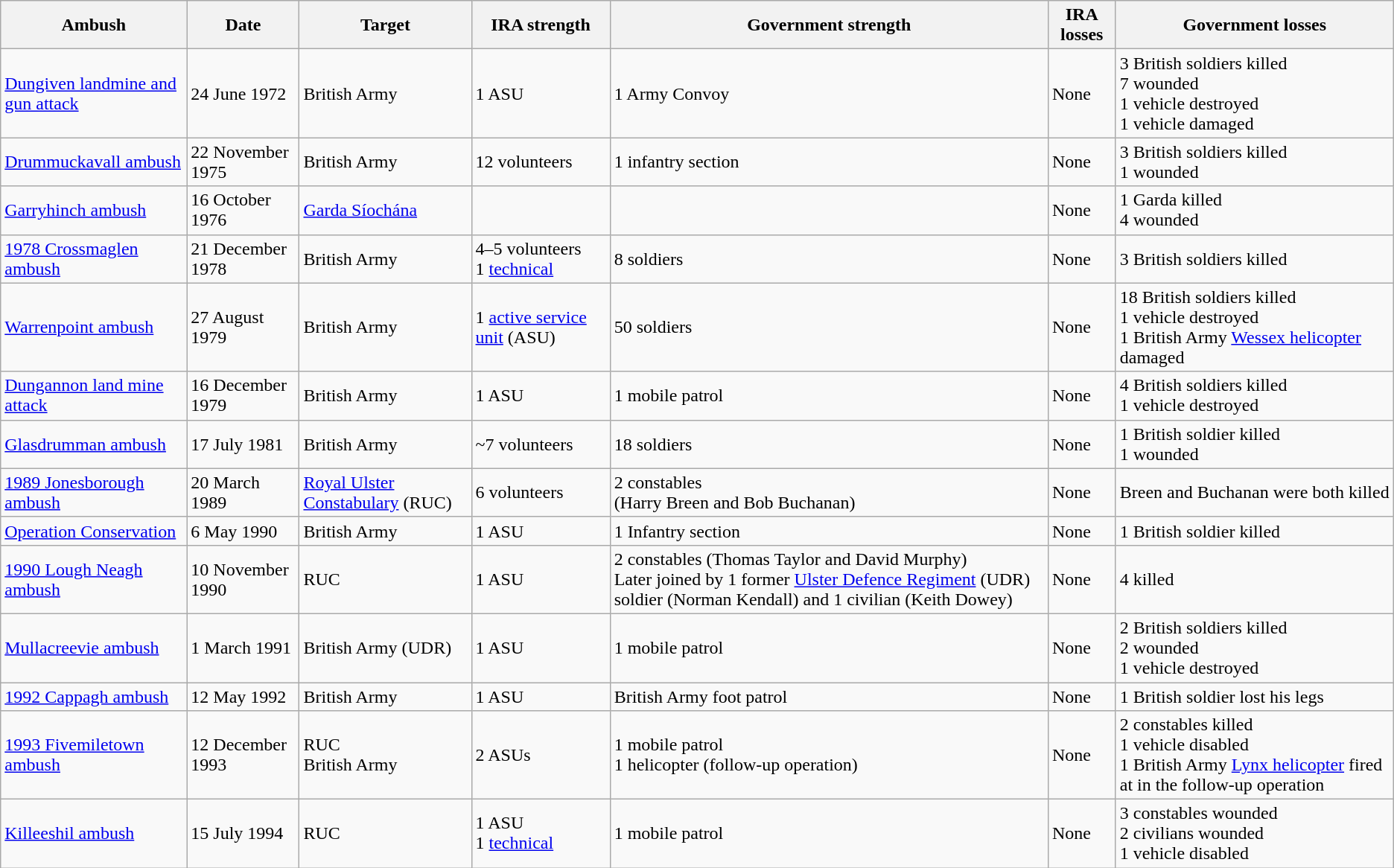<table class="wikitable">
<tr>
<th>Ambush</th>
<th>Date</th>
<th>Target</th>
<th>IRA strength</th>
<th>Government strength</th>
<th>IRA losses</th>
<th>Government losses</th>
</tr>
<tr>
<td><a href='#'>Dungiven landmine and gun attack</a></td>
<td>24 June 1972</td>
<td>British Army</td>
<td>1 ASU</td>
<td>1 Army Convoy</td>
<td>None</td>
<td>3 British soldiers killed<br>7 wounded<br>1 vehicle destroyed<br> 1 vehicle damaged</td>
</tr>
<tr>
<td><a href='#'>Drummuckavall ambush</a></td>
<td>22 November 1975</td>
<td>British Army</td>
<td>12 volunteers</td>
<td>1 infantry section</td>
<td>None</td>
<td>3 British soldiers killed<br>1 wounded</td>
</tr>
<tr>
<td><a href='#'>Garryhinch ambush</a></td>
<td>16 October 1976</td>
<td><a href='#'>Garda Síochána</a></td>
<td></td>
<td></td>
<td>None</td>
<td>1 Garda killed<br> 4 wounded</td>
</tr>
<tr>
<td><a href='#'>1978 Crossmaglen ambush</a></td>
<td>21 December 1978</td>
<td>British Army</td>
<td>4–5 volunteers<br>1 <a href='#'>technical</a></td>
<td>8 soldiers</td>
<td>None</td>
<td>3 British soldiers killed</td>
</tr>
<tr>
<td><a href='#'>Warrenpoint ambush</a></td>
<td>27 August 1979</td>
<td>British Army</td>
<td>1 <a href='#'>active service unit</a> (ASU)</td>
<td>50 soldiers</td>
<td>None</td>
<td>18 British soldiers killed<br>1 vehicle destroyed<br>1 British Army <a href='#'>Wessex helicopter</a> damaged</td>
</tr>
<tr>
<td><a href='#'>Dungannon land mine attack</a></td>
<td>16 December 1979</td>
<td>British Army</td>
<td>1 ASU</td>
<td>1 mobile patrol</td>
<td>None</td>
<td>4 British soldiers killed<br>1 vehicle destroyed<br></td>
</tr>
<tr>
<td><a href='#'>Glasdrumman ambush</a></td>
<td>17 July 1981</td>
<td>British Army</td>
<td>~7 volunteers</td>
<td>18 soldiers</td>
<td>None</td>
<td>1 British soldier killed<br>1 wounded</td>
</tr>
<tr>
<td><a href='#'>1989 Jonesborough ambush</a></td>
<td>20 March 1989</td>
<td><a href='#'>Royal Ulster Constabulary</a> (RUC)</td>
<td>6 volunteers</td>
<td>2 constables<br>(Harry Breen and Bob Buchanan)</td>
<td>None</td>
<td>Breen and Buchanan were both killed</td>
</tr>
<tr>
<td><a href='#'>Operation Conservation</a></td>
<td>6 May 1990</td>
<td>British Army</td>
<td>1 ASU</td>
<td>1 Infantry section</td>
<td>None</td>
<td>1 British soldier killed</td>
</tr>
<tr>
<td><a href='#'>1990 Lough Neagh ambush</a></td>
<td>10 November 1990</td>
<td>RUC</td>
<td>1 ASU</td>
<td>2 constables (Thomas Taylor and David Murphy)<br>Later joined by 1 former <a href='#'>Ulster Defence Regiment</a> (UDR) soldier (Norman Kendall) and 1 civilian (Keith Dowey)</td>
<td>None</td>
<td>4  killed</td>
</tr>
<tr>
<td><a href='#'>Mullacreevie ambush</a></td>
<td>1 March 1991</td>
<td>British Army (UDR)</td>
<td>1 ASU</td>
<td>1 mobile patrol</td>
<td>None</td>
<td>2 British soldiers killed<br>2 wounded<br>1 vehicle destroyed</td>
</tr>
<tr>
<td><a href='#'>1992 Cappagh ambush</a></td>
<td>12 May 1992</td>
<td>British Army</td>
<td>1 ASU</td>
<td>British Army foot patrol</td>
<td>None</td>
<td>1 British soldier lost his legs</td>
</tr>
<tr>
<td><a href='#'>1993 Fivemiletown ambush</a></td>
<td>12 December 1993</td>
<td>RUC<br>British Army</td>
<td>2 ASUs</td>
<td>1 mobile patrol<br>1 helicopter (follow-up operation)</td>
<td>None</td>
<td>2 constables killed<br>1 vehicle disabled<br>1 British Army <a href='#'>Lynx helicopter</a> fired at in the follow-up operation</td>
</tr>
<tr>
<td><a href='#'>Killeeshil ambush</a></td>
<td>15 July 1994</td>
<td>RUC</td>
<td>1 ASU<br>1 <a href='#'>technical</a></td>
<td>1 mobile patrol</td>
<td>None</td>
<td>3 constables wounded<br>2 civilians wounded<br>1 vehicle disabled</td>
</tr>
</table>
